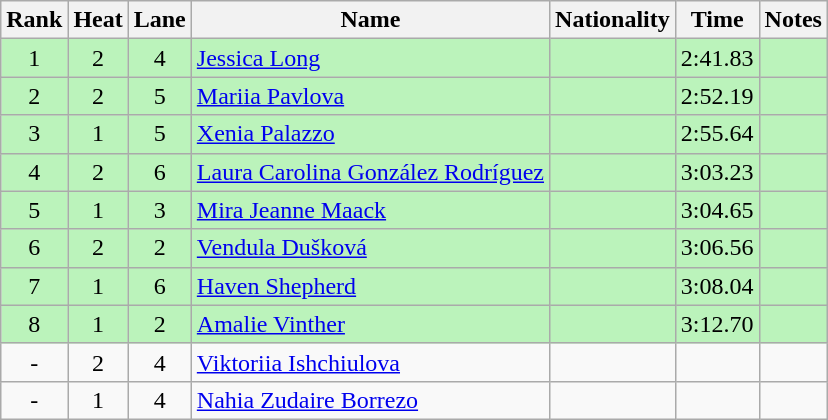<table class="wikitable sortable" style="text-align:center">
<tr>
<th>Rank</th>
<th>Heat</th>
<th>Lane</th>
<th>Name</th>
<th>Nationality</th>
<th>Time</th>
<th>Notes</th>
</tr>
<tr bgcolor=bbf3bb>
<td>1</td>
<td>2</td>
<td>4</td>
<td align=left><a href='#'>Jessica Long</a></td>
<td align=left></td>
<td>2:41.83</td>
<td></td>
</tr>
<tr bgcolor=bbf3bb>
<td>2</td>
<td>2</td>
<td>5</td>
<td align=left><a href='#'>Mariia Pavlova</a></td>
<td align=left></td>
<td>2:52.19</td>
<td></td>
</tr>
<tr bgcolor=bbf3bb>
<td>3</td>
<td>1</td>
<td>5</td>
<td align=left><a href='#'>Xenia Palazzo</a></td>
<td align=left></td>
<td>2:55.64</td>
<td></td>
</tr>
<tr bgcolor=bbf3bb>
<td>4</td>
<td>2</td>
<td>6</td>
<td align=left><a href='#'>Laura Carolina González Rodríguez</a></td>
<td align=left></td>
<td>3:03.23</td>
<td></td>
</tr>
<tr bgcolor=bbf3bb>
<td>5</td>
<td>1</td>
<td>3</td>
<td align=left><a href='#'>Mira Jeanne Maack</a></td>
<td align=left></td>
<td>3:04.65</td>
<td></td>
</tr>
<tr bgcolor=bbf3bb>
<td>6</td>
<td>2</td>
<td>2</td>
<td align=left><a href='#'>Vendula Dušková</a></td>
<td align=left></td>
<td>3:06.56</td>
<td></td>
</tr>
<tr bgcolor=bbf3bb>
<td>7</td>
<td>1</td>
<td>6</td>
<td align=left><a href='#'>Haven Shepherd</a></td>
<td align=left></td>
<td>3:08.04</td>
<td></td>
</tr>
<tr bgcolor=bbf3bb>
<td>8</td>
<td>1</td>
<td>2</td>
<td align=left><a href='#'>Amalie Vinther</a></td>
<td align=left></td>
<td>3:12.70</td>
<td></td>
</tr>
<tr>
<td data-sort-value=9>-</td>
<td>2</td>
<td>4</td>
<td align=left><a href='#'>Viktoriia Ishchiulova</a></td>
<td align=left></td>
<td data-sort-value=9:99.98></td>
<td></td>
</tr>
<tr>
<td data-sort-value=10>-</td>
<td>1</td>
<td>4</td>
<td align=left><a href='#'>Nahia Zudaire Borrezo</a></td>
<td align=left></td>
<td data-sort-value=9:99.99></td>
<td></td>
</tr>
</table>
